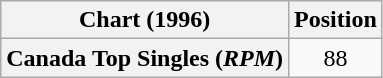<table class="wikitable sortable plainrowheaders" style="text-align:center">
<tr>
<th>Chart (1996)</th>
<th>Position</th>
</tr>
<tr>
<th scope="row">Canada Top Singles (<em>RPM</em>)</th>
<td>88</td>
</tr>
</table>
